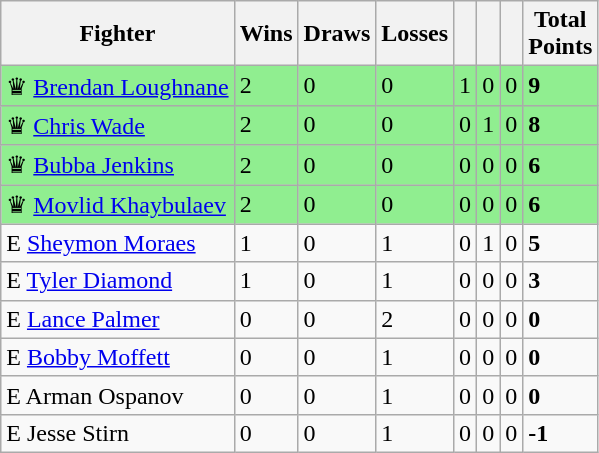<table class="wikitable sortable">
<tr>
<th>Fighter</th>
<th>Wins</th>
<th>Draws</th>
<th>Losses</th>
<th></th>
<th></th>
<th></th>
<th>Total<br> Points</th>
</tr>
<tr style="background:#90EE90;">
<td>♛  <a href='#'>Brendan Loughnane</a></td>
<td>2</td>
<td>0</td>
<td>0</td>
<td>1</td>
<td>0</td>
<td>0</td>
<td><strong>9</strong></td>
</tr>
<tr style="background:#90EE90;">
<td>♛  <a href='#'>Chris Wade</a></td>
<td>2</td>
<td>0</td>
<td>0</td>
<td>0</td>
<td>1</td>
<td>0</td>
<td><strong>8</strong></td>
</tr>
<tr style="background:#90EE90;">
<td>♛  <a href='#'>Bubba Jenkins</a></td>
<td>2</td>
<td>0</td>
<td>0</td>
<td>0</td>
<td>0</td>
<td>0</td>
<td><strong>6</strong></td>
</tr>
<tr style="background:#90EE90;">
<td>♛  <a href='#'>Movlid Khaybulaev</a></td>
<td>2</td>
<td>0</td>
<td>0</td>
<td>0</td>
<td>0</td>
<td>0</td>
<td><strong>6</strong></td>
</tr>
<tr>
<td>E  <a href='#'>Sheymon Moraes</a></td>
<td>1</td>
<td>0</td>
<td>1</td>
<td>0</td>
<td>1</td>
<td>0</td>
<td><strong>5</strong></td>
</tr>
<tr>
<td>E  <a href='#'>Tyler Diamond</a></td>
<td>1</td>
<td>0</td>
<td>1</td>
<td>0</td>
<td>0</td>
<td>0</td>
<td><strong>3</strong></td>
</tr>
<tr>
<td>E  <a href='#'>Lance Palmer</a></td>
<td>0</td>
<td>0</td>
<td>2</td>
<td>0</td>
<td>0</td>
<td>0</td>
<td><strong>0</strong></td>
</tr>
<tr>
<td>E  <a href='#'>Bobby Moffett</a></td>
<td>0</td>
<td>0</td>
<td>1</td>
<td>0</td>
<td>0</td>
<td>0</td>
<td><strong>0</strong></td>
</tr>
<tr>
<td>E  Arman Ospanov</td>
<td>0</td>
<td>0</td>
<td>1</td>
<td>0</td>
<td>0</td>
<td>0</td>
<td><strong>0</strong></td>
</tr>
<tr>
<td>E  Jesse Stirn</td>
<td>0</td>
<td>0</td>
<td>1</td>
<td>0</td>
<td>0</td>
<td>0</td>
<td><strong>-1</strong></td>
</tr>
</table>
